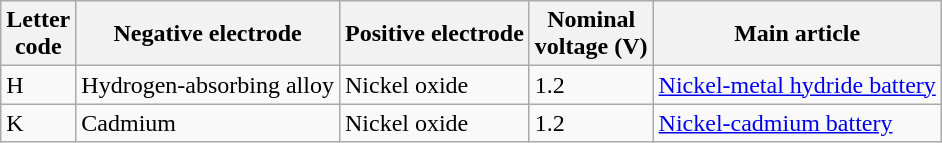<table class=wikitable>
<tr>
<th>Letter<br>code</th>
<th>Negative electrode</th>
<th>Positive electrode</th>
<th>Nominal<br>voltage (V)</th>
<th>Main article</th>
</tr>
<tr>
<td>H</td>
<td>Hydrogen-absorbing alloy</td>
<td>Nickel oxide</td>
<td>1.2</td>
<td><a href='#'>Nickel-metal hydride battery</a></td>
</tr>
<tr>
<td>K</td>
<td>Cadmium</td>
<td>Nickel oxide</td>
<td>1.2</td>
<td><a href='#'>Nickel-cadmium battery</a></td>
</tr>
</table>
